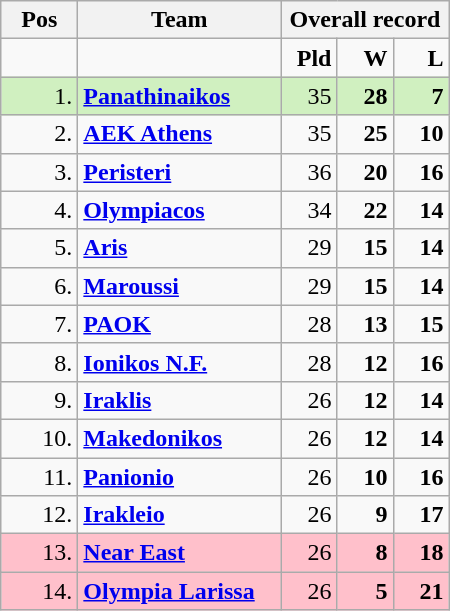<table class="wikitable" style="text-align: right;">
<tr>
<th width="44">Pos</th>
<th width="128">Team</th>
<th colspan=3>Overall record</th>
</tr>
<tr>
<td></td>
<td></td>
<td width="30"><strong>Pld</strong></td>
<td width="30"><strong>W</strong></td>
<td width="30"><strong>L</strong></td>
</tr>
<tr bgcolor="D0F0C0">
<td>1.</td>
<td align="left"><strong><a href='#'>Panathinaikos</a></strong></td>
<td>35</td>
<td><strong>28</strong></td>
<td><strong>7</strong></td>
</tr>
<tr>
<td>2.</td>
<td align="left"><strong><a href='#'>AEK Athens</a></strong></td>
<td>35</td>
<td><strong>25</strong></td>
<td><strong>10</strong></td>
</tr>
<tr>
<td>3.</td>
<td align="left"><strong><a href='#'>Peristeri</a></strong></td>
<td>36</td>
<td><strong>20</strong></td>
<td><strong>16</strong></td>
</tr>
<tr>
<td>4.</td>
<td align="left"><strong><a href='#'>Olympiacos</a></strong></td>
<td>34</td>
<td><strong>22</strong></td>
<td><strong>14</strong></td>
</tr>
<tr>
<td>5.</td>
<td align="left"><strong><a href='#'>Aris</a></strong></td>
<td>29</td>
<td><strong>15</strong></td>
<td><strong>14</strong></td>
</tr>
<tr>
<td>6.</td>
<td align="left"><strong><a href='#'>Maroussi</a></strong></td>
<td>29</td>
<td><strong>15</strong></td>
<td><strong>14</strong></td>
</tr>
<tr>
<td>7.</td>
<td align="left"><strong><a href='#'>PAOK</a></strong></td>
<td>28</td>
<td><strong>13</strong></td>
<td><strong>15</strong></td>
</tr>
<tr>
<td>8.</td>
<td align="left"><strong><a href='#'>Ionikos N.F.</a></strong></td>
<td>28</td>
<td><strong>12</strong></td>
<td><strong>16</strong></td>
</tr>
<tr>
<td>9.</td>
<td align="left"><strong><a href='#'>Iraklis</a></strong></td>
<td>26</td>
<td><strong>12</strong></td>
<td><strong>14</strong></td>
</tr>
<tr>
<td>10.</td>
<td align="left"><strong> <a href='#'>Makedonikos</a></strong></td>
<td>26</td>
<td><strong>12</strong></td>
<td><strong>14</strong></td>
</tr>
<tr>
<td>11.</td>
<td align="left"><strong><a href='#'>Panionio</a></strong></td>
<td>26</td>
<td><strong>10</strong></td>
<td><strong>16</strong></td>
</tr>
<tr>
<td>12.</td>
<td align="left"><strong><a href='#'>Irakleio</a></strong></td>
<td>26</td>
<td><strong>9</strong></td>
<td><strong>17</strong></td>
</tr>
<tr bgcolor="ffc0cb">
<td>13.</td>
<td align="left"><strong><a href='#'>Near East</a></strong></td>
<td>26</td>
<td><strong>8</strong></td>
<td><strong>18</strong></td>
</tr>
<tr bgcolor="ffc0cb">
<td>14.</td>
<td align="left"><strong><a href='#'>Olympia Larissa</a></strong></td>
<td>26</td>
<td><strong>5</strong></td>
<td><strong>21</strong></td>
</tr>
</table>
